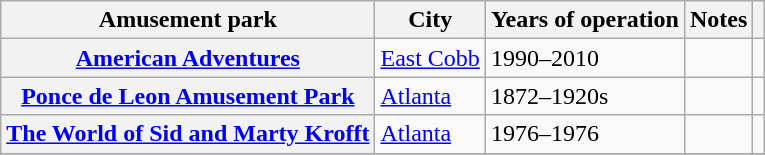<table class="wikitable plainrowheaders sortable">
<tr>
<th scope="col">Amusement park</th>
<th scope="col">City</th>
<th scope="col">Years of operation</th>
<th scope="col" class="unsortable">Notes</th>
<th scope="col" class="unsortable"></th>
</tr>
<tr>
<th scope="row"><a href='#'>American Adventures</a></th>
<td><a href='#'>East Cobb</a></td>
<td>1990–2010</td>
<td></td>
<td style="text-align:center;"></td>
</tr>
<tr>
<th scope="row"><a href='#'>Ponce de Leon Amusement Park</a></th>
<td><a href='#'>Atlanta</a></td>
<td>1872–1920s</td>
<td></td>
<td style="text-align:center;"></td>
</tr>
<tr>
<th scope="row"><a href='#'>The World of Sid and Marty Krofft</a></th>
<td><a href='#'>Atlanta</a></td>
<td>1976–1976</td>
<td></td>
<td style="text-align:center;"></td>
</tr>
<tr>
</tr>
</table>
